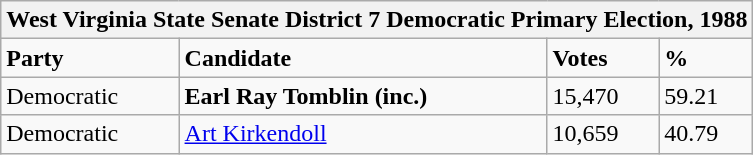<table class="wikitable">
<tr>
<th colspan="4">West Virginia State Senate District 7 Democratic Primary Election, 1988</th>
</tr>
<tr>
<td><strong>Party</strong></td>
<td><strong>Candidate</strong></td>
<td><strong>Votes</strong></td>
<td><strong>%</strong></td>
</tr>
<tr>
<td>Democratic</td>
<td><strong>Earl Ray Tomblin (inc.)</strong></td>
<td>15,470</td>
<td>59.21</td>
</tr>
<tr>
<td>Democratic</td>
<td><a href='#'>Art Kirkendoll</a></td>
<td>10,659</td>
<td>40.79</td>
</tr>
</table>
